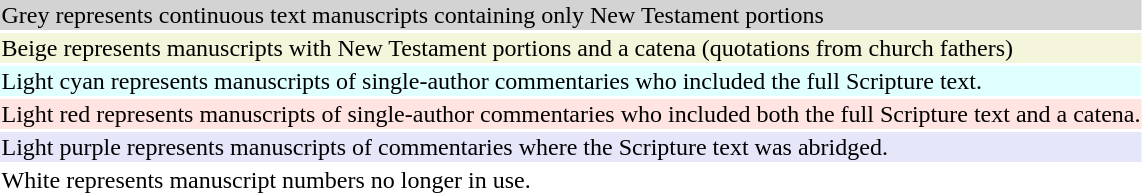<table style="background:transparent">
<tr>
<td bgcolor="lightgrey">Grey represents continuous text manuscripts containing only New Testament portions</td>
</tr>
<tr>
<td bgcolor="beige">Beige represents manuscripts with New Testament portions and a catena (quotations from church fathers)</td>
</tr>
<tr>
<td bgcolor="LightCyan">Light cyan represents manuscripts of single-author commentaries who included the full Scripture text.</td>
</tr>
<tr>
<td bgcolor="MistyRose">Light red represents manuscripts of single-author commentaries who included both the full Scripture text and a catena.</td>
</tr>
<tr>
<td bgcolor="Lavender">Light purple represents manuscripts of commentaries where the Scripture text was abridged.</td>
</tr>
<tr>
<td bgcolor="white">White represents manuscript numbers no longer in use.</td>
</tr>
</table>
